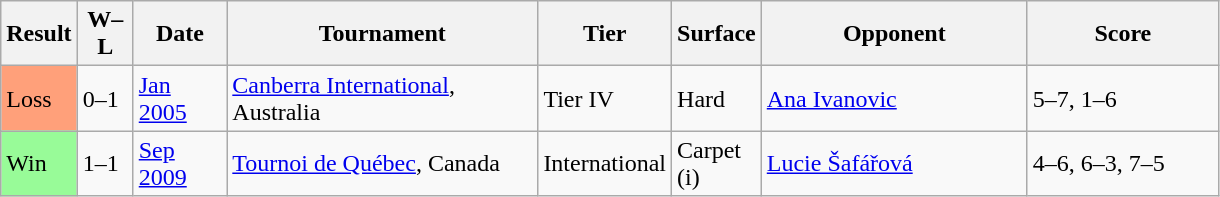<table class="sortable wikitable">
<tr>
<th>Result</th>
<th style="width:30px" class="unsortable">W–L</th>
<th style="width:55px">Date</th>
<th style="width:200px">Tournament</th>
<th>Tier</th>
<th style="width:50px">Surface</th>
<th style="width:170px">Opponent</th>
<th style="width:120px" class="unsortable">Score</th>
</tr>
<tr>
<td style="background:#ffa07a;">Loss</td>
<td>0–1</td>
<td><a href='#'>Jan 2005</a></td>
<td><a href='#'>Canberra International</a>, Australia</td>
<td>Tier IV</td>
<td>Hard</td>
<td> <a href='#'>Ana Ivanovic</a></td>
<td>5–7, 1–6</td>
</tr>
<tr>
<td style="background:#98fb98;">Win</td>
<td>1–1</td>
<td><a href='#'>Sep 2009</a></td>
<td><a href='#'>Tournoi de Québec</a>, Canada</td>
<td>International</td>
<td>Carpet (i)</td>
<td> <a href='#'>Lucie Šafářová</a></td>
<td>4–6, 6–3, 7–5</td>
</tr>
</table>
